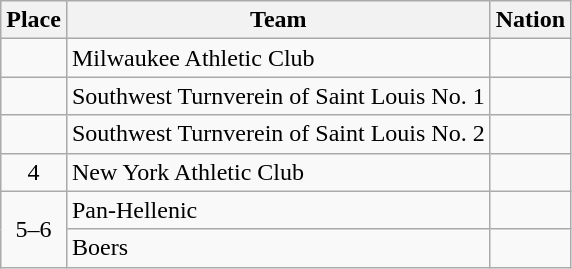<table class=wikitable>
<tr>
<th>Place</th>
<th>Team</th>
<th>Nation</th>
</tr>
<tr>
<td align=center></td>
<td>Milwaukee Athletic Club</td>
<td></td>
</tr>
<tr>
<td align=center></td>
<td>Southwest Turnverein of Saint Louis No. 1</td>
<td></td>
</tr>
<tr>
<td align=center></td>
<td>Southwest Turnverein of Saint Louis No. 2</td>
<td></td>
</tr>
<tr>
<td align=center>4</td>
<td>New York Athletic Club</td>
<td></td>
</tr>
<tr>
<td rowspan=2 align=center>5–6</td>
<td>Pan-Hellenic</td>
<td></td>
</tr>
<tr>
<td>Boers</td>
<td></td>
</tr>
</table>
